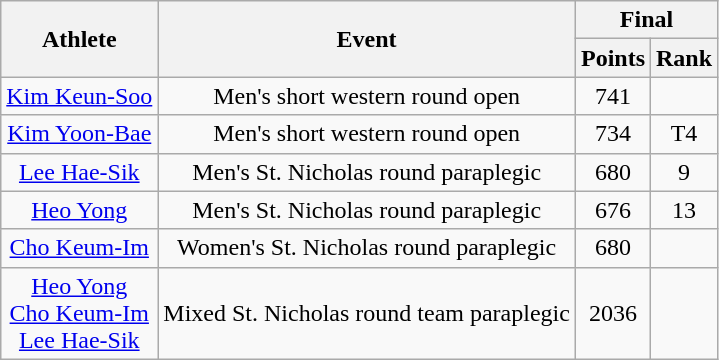<table class="wikitable" style="text-align:center">
<tr>
<th rowspan="2">Athlete</th>
<th rowspan="2">Event</th>
<th colspan="2">Final</th>
</tr>
<tr>
<th>Points</th>
<th>Rank</th>
</tr>
<tr>
<td><a href='#'>Kim Keun-Soo</a></td>
<td>Men's short western round open</td>
<td>741</td>
<td></td>
</tr>
<tr>
<td><a href='#'>Kim Yoon-Bae</a></td>
<td>Men's short western round open</td>
<td>734</td>
<td>T4</td>
</tr>
<tr>
<td><a href='#'>Lee Hae-Sik</a></td>
<td>Men's St. Nicholas round paraplegic</td>
<td>680</td>
<td>9</td>
</tr>
<tr>
<td><a href='#'>Heo Yong</a></td>
<td>Men's St. Nicholas round paraplegic</td>
<td>676</td>
<td>13</td>
</tr>
<tr>
<td><a href='#'>Cho Keum-Im</a></td>
<td>Women's St. Nicholas round paraplegic</td>
<td>680</td>
<td></td>
</tr>
<tr>
<td><a href='#'>Heo Yong</a><br><a href='#'>Cho Keum-Im</a><br><a href='#'>Lee Hae-Sik</a></td>
<td>Mixed St. Nicholas round team paraplegic</td>
<td>2036</td>
<td></td>
</tr>
</table>
